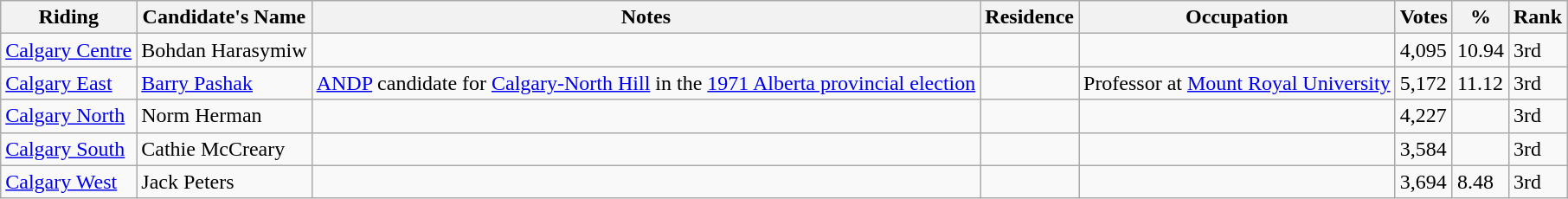<table class="wikitable sortable">
<tr>
<th>Riding<br></th>
<th>Candidate's Name</th>
<th>Notes</th>
<th>Residence</th>
<th>Occupation</th>
<th>Votes</th>
<th>%</th>
<th>Rank</th>
</tr>
<tr>
<td><a href='#'>Calgary Centre</a></td>
<td>Bohdan Harasymiw</td>
<td></td>
<td></td>
<td></td>
<td>4,095</td>
<td>10.94</td>
<td>3rd</td>
</tr>
<tr>
<td><a href='#'>Calgary East</a></td>
<td><a href='#'>Barry Pashak</a></td>
<td><a href='#'>ANDP</a> candidate for <a href='#'>Calgary-North Hill</a> in the <a href='#'>1971 Alberta provincial election</a></td>
<td></td>
<td>Professor at <a href='#'>Mount Royal University</a></td>
<td>5,172</td>
<td>11.12</td>
<td>3rd</td>
</tr>
<tr>
<td><a href='#'>Calgary North</a></td>
<td>Norm Herman</td>
<td></td>
<td></td>
<td></td>
<td>4,227</td>
<td></td>
<td>3rd</td>
</tr>
<tr>
<td><a href='#'>Calgary South</a></td>
<td>Cathie McCreary</td>
<td></td>
<td></td>
<td></td>
<td>3,584</td>
<td></td>
<td>3rd</td>
</tr>
<tr>
<td><a href='#'>Calgary West</a></td>
<td>Jack Peters</td>
<td></td>
<td></td>
<td></td>
<td>3,694</td>
<td>8.48</td>
<td>3rd</td>
</tr>
</table>
